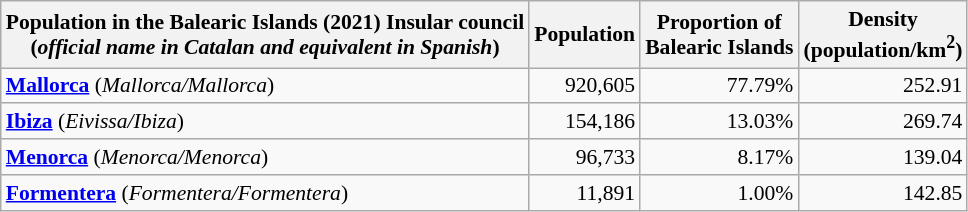<table class="sort wikitable" style="font-size: 90%">
<tr>
<th colspan=1>Population in the Balearic Islands (2021) Insular council<br>(<em>official name in Catalan and equivalent in Spanish</em>)</th>
<th>Population</th>
<th>Proportion of <br>Balearic Islands</th>
<th>Density <br>(population/km<sup>2</sup>)</th>
</tr>
<tr>
<td align="left"><strong><a href='#'>Mallorca</a></strong> (<em>Mallorca/Mallorca</em>)</td>
<td align="right">920,605</td>
<td align="right">77.79%</td>
<td align="right">252.91</td>
</tr>
<tr>
<td align="left"><strong><a href='#'>Ibiza</a></strong> (<em>Eivissa/Ibiza</em>)</td>
<td align="right">154,186</td>
<td align="right">13.03%</td>
<td align="right">269.74</td>
</tr>
<tr>
<td align="left"><strong><a href='#'>Menorca</a></strong> (<em>Menorca/Menorca</em>)</td>
<td align="right">96,733</td>
<td align="right">8.17%</td>
<td align="right">139.04</td>
</tr>
<tr>
<td align="left"><strong><a href='#'>Formentera</a></strong> (<em>Formentera/Formentera</em>)</td>
<td align="right">11,891</td>
<td align="right">1.00%</td>
<td align="right">142.85</td>
</tr>
</table>
